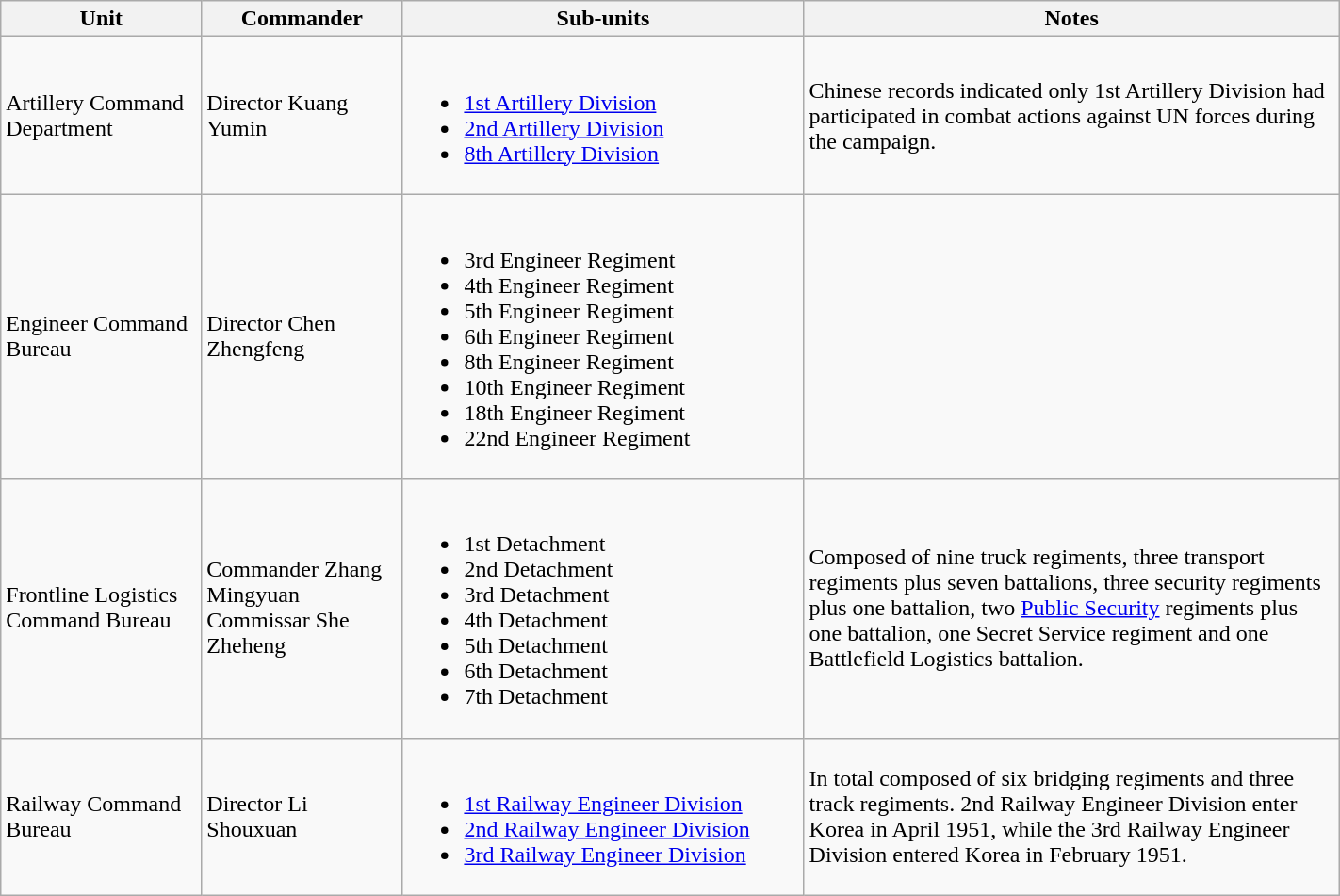<table class="wikitable" style="width: 75%">
<tr>
<th width=15%; align= center>Unit</th>
<th width=15%; align= center>Commander</th>
<th width=30%; align= center>Sub-units</th>
<th width=40%; align= center>Notes</th>
</tr>
<tr>
<td>Artillery Command Department</td>
<td>Director Kuang Yumin</td>
<td><br><ul><li><a href='#'>1st Artillery Division</a></li><li><a href='#'>2nd Artillery Division</a></li><li><a href='#'>8th Artillery Division</a></li></ul></td>
<td>Chinese records indicated only 1st Artillery Division had participated in combat actions against UN forces during the campaign.</td>
</tr>
<tr>
<td>Engineer Command Bureau</td>
<td>Director Chen Zhengfeng</td>
<td><br><ul><li>3rd Engineer Regiment</li><li>4th Engineer Regiment</li><li>5th Engineer Regiment</li><li>6th Engineer Regiment</li><li>8th Engineer Regiment</li><li>10th Engineer Regiment</li><li>18th Engineer Regiment</li><li>22nd Engineer Regiment</li></ul></td>
<td></td>
</tr>
<tr>
<td>Frontline Logistics Command Bureau</td>
<td>Commander Zhang Mingyuan<br>Commissar She Zheheng</td>
<td><br><ul><li>1st Detachment</li><li>2nd Detachment</li><li>3rd Detachment</li><li>4th Detachment</li><li>5th Detachment</li><li>6th Detachment</li><li>7th Detachment</li></ul></td>
<td>Composed of nine truck regiments, three transport regiments plus seven battalions, three security regiments plus one battalion, two <a href='#'>Public Security</a> regiments plus one battalion, one Secret Service regiment and one Battlefield Logistics battalion.</td>
</tr>
<tr>
<td>Railway Command Bureau</td>
<td>Director Li Shouxuan</td>
<td><br><ul><li><a href='#'>1st Railway Engineer Division</a></li><li><a href='#'>2nd Railway Engineer Division</a></li><li><a href='#'>3rd Railway Engineer Division</a></li></ul></td>
<td>In total composed of six bridging regiments and three track regiments. 2nd Railway Engineer Division enter Korea in April 1951, while the 3rd Railway Engineer Division entered Korea in February 1951.</td>
</tr>
</table>
